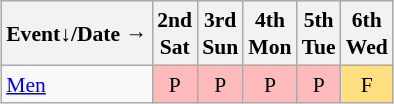<table class="wikitable" style="margin:0.5em auto; font-size:90%; line-height:1.25em; text-align:center;">
<tr>
<th>Event↓/Date →</th>
<th>2nd<br>Sat</th>
<th>3rd<br>Sun</th>
<th>4th<br>Mon</th>
<th>5th<br>Tue</th>
<th>6th<br>Wed</th>
</tr>
<tr>
<td style="text-align:left;"><a href='#'>Men</a></td>
<td bgcolor="#FFBBBB">P</td>
<td bgcolor="#FFBBBB">P</td>
<td bgcolor="#FFBBBB">P</td>
<td bgcolor="#FFBBBB">P</td>
<td bgcolor="#FFDF80">F</td>
</tr>
</table>
